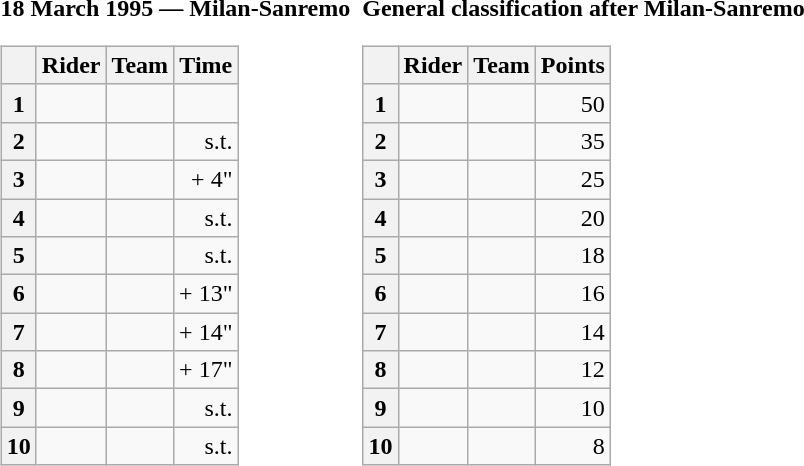<table>
<tr>
<td><strong>18 March 1995 — Milan-Sanremo </strong><br><table class="wikitable">
<tr>
<th></th>
<th>Rider</th>
<th>Team</th>
<th>Time</th>
</tr>
<tr>
<th>1</th>
<td></td>
<td></td>
<td align="right"></td>
</tr>
<tr>
<th>2</th>
<td></td>
<td></td>
<td align="right">s.t.</td>
</tr>
<tr>
<th>3</th>
<td></td>
<td></td>
<td align="right">+ 4"</td>
</tr>
<tr>
<th>4</th>
<td></td>
<td></td>
<td align="right">s.t.</td>
</tr>
<tr>
<th>5</th>
<td></td>
<td></td>
<td align="right">s.t.</td>
</tr>
<tr>
<th>6</th>
<td></td>
<td></td>
<td align="right">+ 13"</td>
</tr>
<tr>
<th>7</th>
<td></td>
<td></td>
<td align="right">+ 14"</td>
</tr>
<tr>
<th>8</th>
<td></td>
<td></td>
<td align="right">+ 17"</td>
</tr>
<tr>
<th>9</th>
<td></td>
<td></td>
<td align="right">s.t.</td>
</tr>
<tr>
<th>10</th>
<td></td>
<td></td>
<td align="right">s.t.</td>
</tr>
</table>
</td>
<td></td>
<td><strong>General classification after Milan-Sanremo</strong><br><table class="wikitable">
<tr>
<th></th>
<th>Rider</th>
<th>Team</th>
<th>Points</th>
</tr>
<tr>
<th>1</th>
<td> </td>
<td></td>
<td align="right">50</td>
</tr>
<tr>
<th>2</th>
<td></td>
<td></td>
<td align="right">35</td>
</tr>
<tr>
<th>3</th>
<td></td>
<td></td>
<td align="right">25</td>
</tr>
<tr>
<th>4</th>
<td></td>
<td></td>
<td align="right">20</td>
</tr>
<tr>
<th>5</th>
<td></td>
<td></td>
<td align="right">18</td>
</tr>
<tr>
<th>6</th>
<td></td>
<td></td>
<td align="right">16</td>
</tr>
<tr>
<th>7</th>
<td></td>
<td></td>
<td align="right">14</td>
</tr>
<tr>
<th>8</th>
<td></td>
<td></td>
<td align="right">12</td>
</tr>
<tr>
<th>9</th>
<td></td>
<td></td>
<td align="right">10</td>
</tr>
<tr>
<th>10</th>
<td></td>
<td></td>
<td align="right">8</td>
</tr>
</table>
</td>
</tr>
</table>
